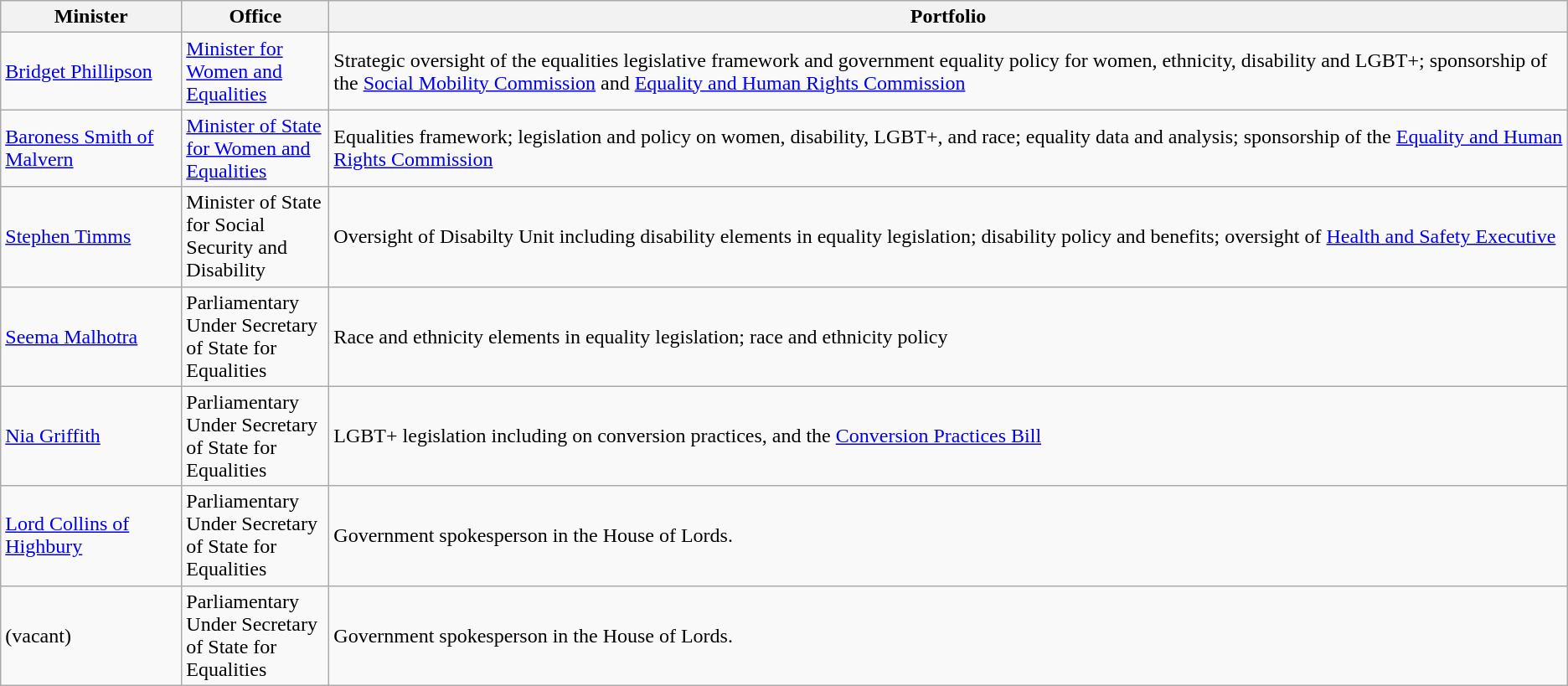<table class=wikitable>
<tr>
<th>Minister</th>
<th width=110x>Office</th>
<th>Portfolio</th>
</tr>
<tr>
<td><a href='#'>Bridget Phillipson</a></td>
<td><a href='#'>Minister for Women and Equalities</a></td>
<td>Strategic oversight of the equalities legislative framework and government equality policy for women, ethnicity, disability and LGBT+; sponsorship of the <a href='#'>Social Mobility Commission</a> and <a href='#'>Equality and Human Rights Commission</a></td>
</tr>
<tr>
<td><a href='#'>Baroness Smith of Malvern</a></td>
<td><a href='#'>Minister of State for Women and Equalities</a></td>
<td>Equalities framework; legislation and policy on women, disability, LGBT+, and race; equality data and analysis; sponsorship of the <a href='#'>Equality and Human Rights Commission</a></td>
</tr>
<tr>
<td><a href='#'>Stephen Timms</a></td>
<td>Minister of State for Social Security and Disability</td>
<td>Oversight of Disabilty Unit including disability elements in equality legislation; disability policy and benefits; oversight of <a href='#'>Health and Safety Executive</a></td>
</tr>
<tr>
<td><a href='#'>Seema Malhotra</a></td>
<td>Parliamentary Under Secretary of State for Equalities</td>
<td>Race and ethnicity elements in equality legislation; race and ethnicity policy</td>
</tr>
<tr>
<td><a href='#'>Nia Griffith</a></td>
<td>Parliamentary Under Secretary of State for Equalities</td>
<td>LGBT+ legislation including on conversion practices, and the <a href='#'>Conversion Practices Bill</a></td>
</tr>
<tr>
<td><a href='#'>Lord Collins of Highbury</a></td>
<td>Parliamentary Under Secretary of State for Equalities</td>
<td>Government spokesperson in the House of Lords.</td>
</tr>
<tr>
<td>(vacant)</td>
<td>Parliamentary Under Secretary of State for Equalities</td>
<td>Government spokesperson in the House of Lords.</td>
</tr>
</table>
